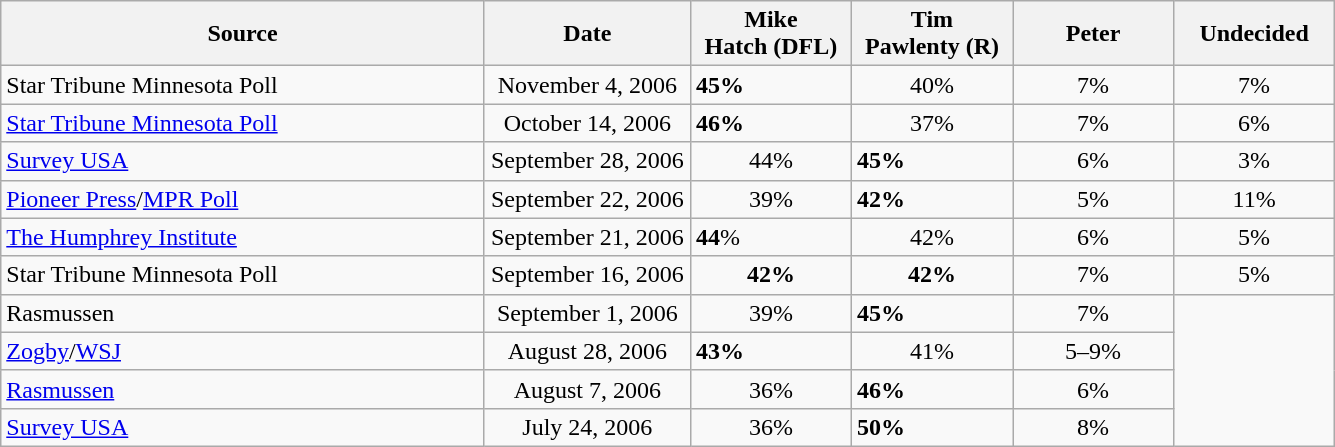<table class="wikitable">
<tr>
<th width=315px>Source</th>
<th width=130px>Date</th>
<th width=100px>Mike<br>Hatch (DFL)</th>
<th width=100px>Tim<br>Pawlenty (R)</th>
<th width=100px>Peter<br></th>
<th width=100px>Undecided</th>
</tr>
<tr>
<td align=left>Star Tribune Minnesota Poll</td>
<td align=center>November 4, 2006</td>
<td><strong>45%</strong></td>
<td align=center>40%</td>
<td align=center>7%</td>
<td align=center>7%</td>
</tr>
<tr>
<td align=left><a href='#'>Star Tribune Minnesota Poll</a></td>
<td align=center>October 14, 2006</td>
<td><strong>46%</strong></td>
<td align=center>37%</td>
<td align=center>7%</td>
<td align=center>6%</td>
</tr>
<tr>
<td align=left><a href='#'>Survey USA</a></td>
<td align=center>September 28, 2006</td>
<td align=center>44%</td>
<td><strong>45%</strong></td>
<td align=center>6%</td>
<td align=center>3%</td>
</tr>
<tr>
<td align=left><a href='#'>Pioneer Press</a>/<a href='#'>MPR Poll</a></td>
<td align=center>September 22, 2006</td>
<td align=center>39%</td>
<td><strong>42%</strong></td>
<td align=center>5%</td>
<td align=center>11%</td>
</tr>
<tr>
<td align=left><a href='#'>The Humphrey Institute</a></td>
<td align=center>September 21, 2006</td>
<td><strong>44</strong>%</td>
<td align=center>42%</td>
<td align=center>6%</td>
<td align=center>5%</td>
</tr>
<tr>
<td align=left>Star Tribune Minnesota Poll</td>
<td align=center>September 16, 2006</td>
<td align=center><strong>42%</strong></td>
<td align=center><strong>42%</strong></td>
<td align=center>7%</td>
<td align=center>5%</td>
</tr>
<tr>
<td align=left>Rasmussen</td>
<td align=center>September 1, 2006</td>
<td align=center>39%</td>
<td><strong>45%</strong></td>
<td align=center>7%</td>
</tr>
<tr>
<td align=left><a href='#'>Zogby</a>/<a href='#'>WSJ</a></td>
<td align=center>August 28, 2006</td>
<td><strong>43%</strong></td>
<td align=center>41%</td>
<td align=center>5–9%</td>
</tr>
<tr>
<td align=left><a href='#'>Rasmussen</a></td>
<td align=center>August 7, 2006</td>
<td align=center>36%</td>
<td><strong>46%</strong></td>
<td align=center>6%</td>
</tr>
<tr>
<td align=left><a href='#'>Survey USA</a></td>
<td align=center>July 24, 2006</td>
<td align=center>36%</td>
<td><strong>50%</strong></td>
<td align=center>8%</td>
</tr>
</table>
